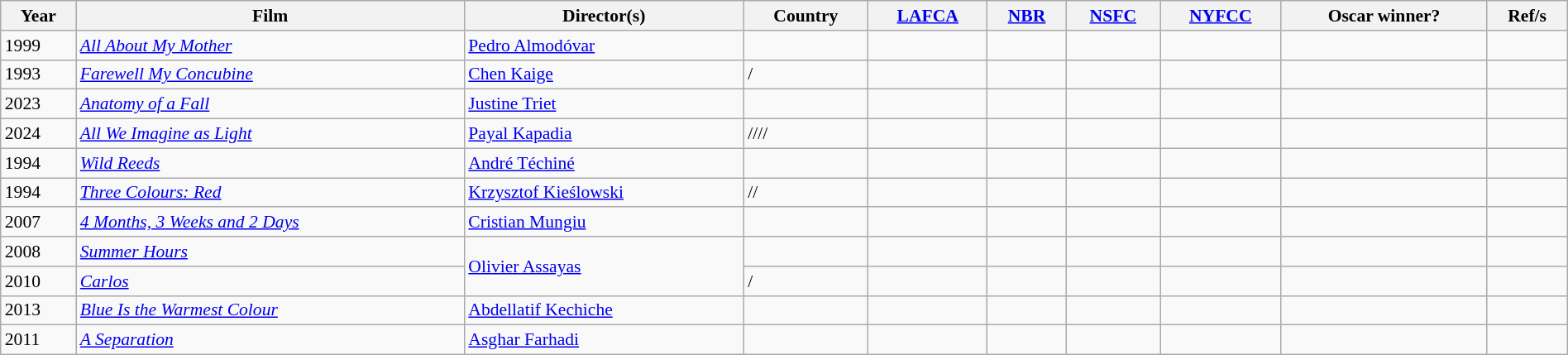<table class="wikitable sortable" style="width:100%; font-size:90%; white-space:nowrap;">
<tr>
<th>Year</th>
<th>Film</th>
<th>Director(s)</th>
<th>Country</th>
<th><a href='#'>LAFCA</a></th>
<th><a href='#'>NBR</a></th>
<th><a href='#'>NSFC</a></th>
<th><a href='#'>NYFCC</a></th>
<th>Oscar winner?</th>
<th>Ref/s</th>
</tr>
<tr>
<td>1999</td>
<td><em><a href='#'>All About My Mother</a></em></td>
<td><a href='#'>Pedro Almodóvar</a></td>
<td></td>
<td></td>
<td></td>
<td></td>
<td></td>
<td></td>
<td></td>
</tr>
<tr>
<td>1993</td>
<td><em><a href='#'>Farewell My Concubine</a></em></td>
<td><a href='#'>Chen Kaige</a></td>
<td>/</td>
<td></td>
<td></td>
<td></td>
<td></td>
<td></td>
<td></td>
</tr>
<tr>
<td>2023</td>
<td><em><a href='#'>Anatomy of a Fall</a></em></td>
<td><a href='#'>Justine Triet</a></td>
<td></td>
<td></td>
<td></td>
<td></td>
<td></td>
<td></td>
<td></td>
</tr>
<tr>
<td>2024</td>
<td><em><a href='#'>All We Imagine as Light</a></em></td>
<td><a href='#'>Payal Kapadia</a></td>
<td>////</td>
<td></td>
<td></td>
<td></td>
<td></td>
<td></td>
<td></td>
</tr>
<tr>
<td>1994</td>
<td><em><a href='#'>Wild Reeds</a></em></td>
<td><a href='#'>André Téchiné</a></td>
<td></td>
<td></td>
<td></td>
<td></td>
<td></td>
<td></td>
<td></td>
</tr>
<tr>
<td>1994</td>
<td><em><a href='#'>Three Colours: Red</a></em></td>
<td><a href='#'>Krzysztof Kieślowski</a></td>
<td>//</td>
<td></td>
<td></td>
<td></td>
<td></td>
<td></td>
<td></td>
</tr>
<tr>
<td>2007</td>
<td><em><a href='#'>4 Months, 3 Weeks and 2 Days</a></em></td>
<td><a href='#'>Cristian Mungiu</a></td>
<td></td>
<td></td>
<td></td>
<td></td>
<td></td>
<td></td>
<td></td>
</tr>
<tr>
<td>2008</td>
<td><em><a href='#'>Summer Hours</a></em></td>
<td rowspan="2"><a href='#'>Olivier Assayas</a></td>
<td></td>
<td></td>
<td></td>
<td></td>
<td></td>
<td></td>
<td></td>
</tr>
<tr>
<td>2010</td>
<td><em><a href='#'>Carlos</a></em></td>
<td>/</td>
<td></td>
<td></td>
<td></td>
<td></td>
<td></td>
<td></td>
</tr>
<tr>
<td>2013</td>
<td><em><a href='#'>Blue Is the Warmest Colour</a></em></td>
<td><a href='#'>Abdellatif Kechiche</a></td>
<td></td>
<td></td>
<td></td>
<td></td>
<td></td>
<td></td>
<td></td>
</tr>
<tr>
<td>2011</td>
<td><em><a href='#'>A Separation</a></em></td>
<td><a href='#'>Asghar Farhadi</a></td>
<td></td>
<td></td>
<td></td>
<td></td>
<td></td>
<td></td>
<td></td>
</tr>
</table>
